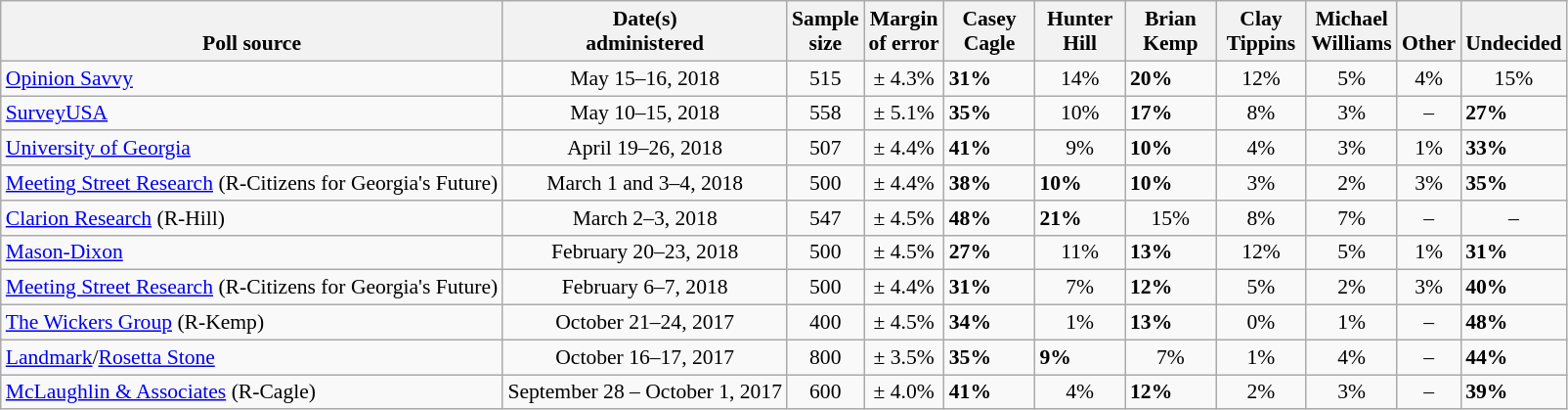<table class="wikitable" style="font-size:90%">
<tr valign=bottom>
<th>Poll source</th>
<th>Date(s)<br>administered</th>
<th>Sample<br>size</th>
<th>Margin<br>of error</th>
<th style="width:55px;">Casey<br>Cagle</th>
<th style="width:55px;">Hunter<br>Hill</th>
<th style="width:55px;">Brian<br>Kemp</th>
<th style="width:55px;">Clay<br>Tippins</th>
<th style="width:55px;">Michael<br>Williams</th>
<th>Other</th>
<th>Undecided</th>
</tr>
<tr>
<td><a href='#'>Opinion Savvy</a></td>
<td align=center>May 15–16, 2018</td>
<td align=center>515</td>
<td align=center>± 4.3%</td>
<td><strong>31%</strong></td>
<td align=center>14%</td>
<td><strong>20%</strong></td>
<td align=center>12%</td>
<td align=center>5%</td>
<td align=center>4%</td>
<td align=center>15%</td>
</tr>
<tr>
<td><a href='#'>SurveyUSA</a></td>
<td align=center>May 10–15, 2018</td>
<td align=center>558</td>
<td align=center>± 5.1%</td>
<td><strong>35%</strong></td>
<td align=center>10%</td>
<td><strong>17%</strong></td>
<td align=center>8%</td>
<td align=center>3%</td>
<td align=center>–</td>
<td><strong>27%</strong></td>
</tr>
<tr>
<td><a href='#'>University of Georgia</a></td>
<td align=center>April 19–26, 2018</td>
<td align=center>507</td>
<td align=center>± 4.4%</td>
<td><strong>41%</strong></td>
<td align=center>9%</td>
<td><strong>10%</strong></td>
<td align=center>4%</td>
<td align=center>3%</td>
<td align=center>1%</td>
<td><strong>33%</strong></td>
</tr>
<tr>
<td><a href='#'>Meeting Street Research</a> (R-Citizens for Georgia's Future)</td>
<td align=center>March 1 and 3–4, 2018</td>
<td align=center>500</td>
<td align=center>± 4.4%</td>
<td><strong>38%</strong></td>
<td><strong>10%</strong></td>
<td><strong>10%</strong></td>
<td align=center>3%</td>
<td align=center>2%</td>
<td align=center>3%</td>
<td><strong>35%</strong></td>
</tr>
<tr>
<td><a href='#'>Clarion Research</a> (R-Hill)</td>
<td align=center>March 2–3, 2018</td>
<td align=center>547</td>
<td align=center>± 4.5%</td>
<td><strong>48%</strong></td>
<td><strong>21%</strong></td>
<td align=center>15%</td>
<td align=center>8%</td>
<td align=center>7%</td>
<td align=center>–</td>
<td align=center>–</td>
</tr>
<tr>
<td><a href='#'>Mason-Dixon</a></td>
<td align=center>February 20–23, 2018</td>
<td align=center>500</td>
<td align=center>± 4.5%</td>
<td><strong>27%</strong></td>
<td align=center>11%</td>
<td><strong>13%</strong></td>
<td align=center>12%</td>
<td align=center>5%</td>
<td align=center>1%</td>
<td><strong>31%</strong></td>
</tr>
<tr>
<td><a href='#'>Meeting Street Research</a> (R-Citizens for Georgia's Future)</td>
<td align=center>February 6–7, 2018</td>
<td align=center>500</td>
<td align=center>± 4.4%</td>
<td><strong>31%</strong></td>
<td align=center>7%</td>
<td><strong>12%</strong></td>
<td align=center>5%</td>
<td align=center>2%</td>
<td align=center>3%</td>
<td><strong>40%</strong></td>
</tr>
<tr>
<td><a href='#'>The Wickers Group</a> (R-Kemp)</td>
<td align=center>October 21–24, 2017</td>
<td align=center>400</td>
<td align=center>± 4.5%</td>
<td><strong>34%</strong></td>
<td align=center>1%</td>
<td><strong>13%</strong></td>
<td align=center>0%</td>
<td align=center>1%</td>
<td align=center>–</td>
<td><strong>48%</strong></td>
</tr>
<tr>
<td><a href='#'>Landmark</a>/<a href='#'>Rosetta Stone</a></td>
<td align=center>October 16–17, 2017</td>
<td align=center>800</td>
<td align=center>± 3.5%</td>
<td><strong>35%</strong></td>
<td><strong>9%</strong></td>
<td align=center>7%</td>
<td align=center>1%</td>
<td align=center>4%</td>
<td align=center>–</td>
<td><strong>44%</strong></td>
</tr>
<tr>
<td><a href='#'>McLaughlin & Associates</a> (R-Cagle)</td>
<td align=center>September 28 – October 1, 2017</td>
<td align=center>600</td>
<td align=center>± 4.0%</td>
<td><strong>41%</strong></td>
<td align=center>4%</td>
<td><strong>12%</strong></td>
<td align=center>2%</td>
<td align=center>3%</td>
<td align=center>–</td>
<td><strong>39%</strong></td>
</tr>
</table>
